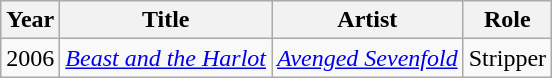<table class="wikitable">
<tr>
<th>Year</th>
<th>Title</th>
<th>Artist</th>
<th>Role</th>
</tr>
<tr>
<td>2006</td>
<td><em><a href='#'>Beast and the Harlot</a></em></td>
<td><em><a href='#'>Avenged Sevenfold</a></em></td>
<td>Stripper</td>
</tr>
</table>
